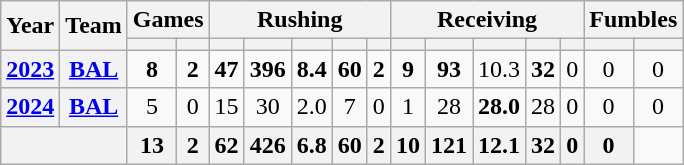<table class="wikitable" style="text-align:center;">
<tr>
<th rowspan="2">Year</th>
<th rowspan="2">Team</th>
<th colspan="2">Games</th>
<th colspan="5">Rushing</th>
<th colspan="5">Receiving</th>
<th colspan="2">Fumbles</th>
</tr>
<tr>
<th></th>
<th></th>
<th></th>
<th></th>
<th></th>
<th></th>
<th></th>
<th></th>
<th></th>
<th></th>
<th></th>
<th></th>
<th></th>
<th></th>
</tr>
<tr>
<th><a href='#'>2023</a></th>
<th><a href='#'>BAL</a></th>
<td><strong>8</strong></td>
<td><strong>2</strong></td>
<td><strong>47</strong></td>
<td><strong>396</strong></td>
<td><strong>8.4</strong></td>
<td><strong>60</strong></td>
<td><strong>2</strong></td>
<td><strong>9</strong></td>
<td><strong>93</strong></td>
<td>10.3</td>
<td><strong>32</strong></td>
<td>0</td>
<td>0</td>
<td>0</td>
</tr>
<tr>
<th><a href='#'>2024</a></th>
<th><a href='#'>BAL</a></th>
<td>5</td>
<td>0</td>
<td>15</td>
<td>30</td>
<td>2.0</td>
<td>7</td>
<td>0</td>
<td>1</td>
<td>28</td>
<td><strong>28.0</strong></td>
<td>28</td>
<td>0</td>
<td>0</td>
<td>0</td>
</tr>
<tr>
<th colspan="2"></th>
<th>13</th>
<th>2</th>
<th>62</th>
<th>426</th>
<th>6.8</th>
<th>60</th>
<th>2</th>
<th>10</th>
<th>121</th>
<th>12.1</th>
<th>32</th>
<th>0</th>
<th>0</th>
</tr>
</table>
